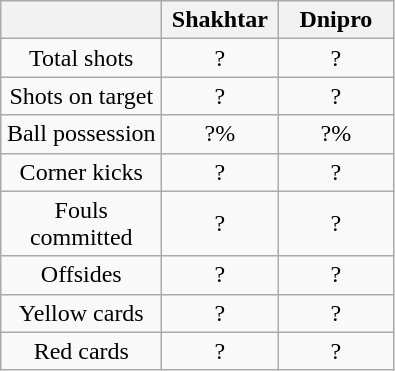<table class="wikitable" style="text-align: center">
<tr>
<th width=100></th>
<th width=70>Shakhtar</th>
<th width=70>Dnipro</th>
</tr>
<tr>
<td>Total shots</td>
<td>?</td>
<td>?</td>
</tr>
<tr>
<td>Shots on target</td>
<td>?</td>
<td>?</td>
</tr>
<tr>
<td>Ball possession</td>
<td>?%</td>
<td>?%</td>
</tr>
<tr>
<td>Corner kicks</td>
<td>?</td>
<td>?</td>
</tr>
<tr>
<td>Fouls committed</td>
<td>?</td>
<td>?</td>
</tr>
<tr>
<td>Offsides</td>
<td>?</td>
<td>?</td>
</tr>
<tr>
<td>Yellow cards</td>
<td>?</td>
<td>?</td>
</tr>
<tr>
<td>Red cards</td>
<td>?</td>
<td>?</td>
</tr>
</table>
